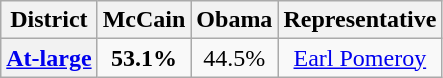<table class=wikitable>
<tr>
<th>District</th>
<th>McCain</th>
<th>Obama</th>
<th>Representative</th>
</tr>
<tr align=center>
<th><a href='#'>At-large</a></th>
<td><strong>53.1%</strong></td>
<td>44.5%</td>
<td><a href='#'>Earl Pomeroy</a></td>
</tr>
</table>
